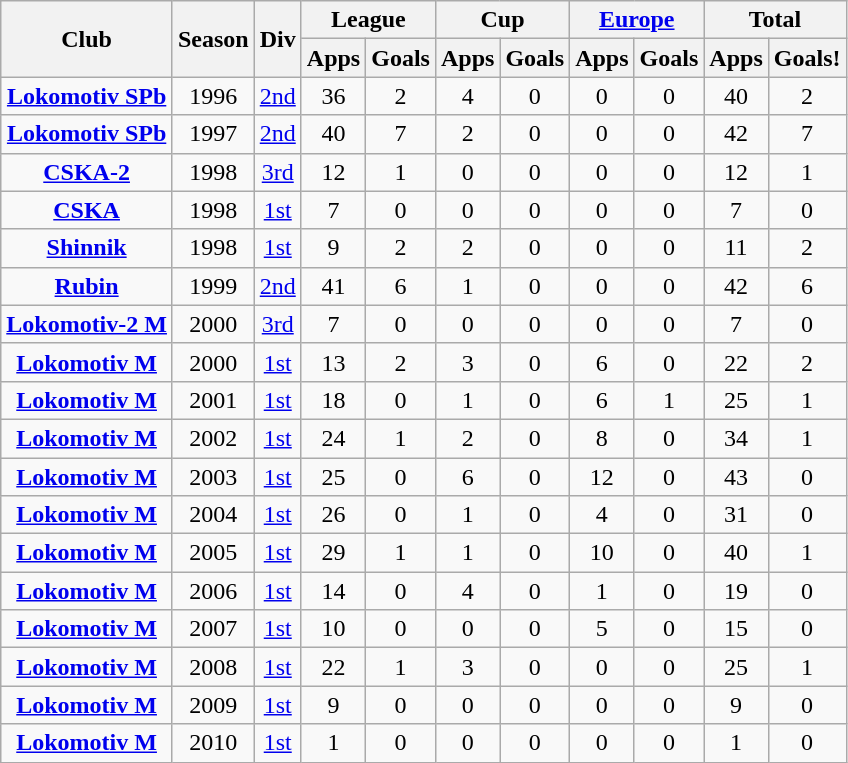<table class="wikitable sortable" style="text-align: center;">
<tr>
<th rowspan="2">Club</th>
<th rowspan="2">Season</th>
<th rowspan="2">Div</th>
<th colspan="2">League</th>
<th colspan="2">Cup</th>
<th colspan="2"><a href='#'>Europe</a></th>
<th colspan="2">Total</th>
</tr>
<tr>
<th>Apps</th>
<th>Goals</th>
<th>Apps</th>
<th>Goals</th>
<th>Apps</th>
<th>Goals</th>
<th>Apps</th>
<th>Goals!</th>
</tr>
<tr>
<td rowspan="1"><strong><a href='#'>Lokomotiv SPb</a></strong></td>
<td>1996</td>
<td><a href='#'>2nd</a></td>
<td>36</td>
<td>2</td>
<td>4</td>
<td>0</td>
<td>0</td>
<td>0</td>
<td>40</td>
<td>2</td>
</tr>
<tr>
<td rowspan="1"><strong><a href='#'>Lokomotiv SPb</a></strong></td>
<td>1997</td>
<td><a href='#'>2nd</a></td>
<td>40</td>
<td>7</td>
<td>2</td>
<td>0</td>
<td>0</td>
<td>0</td>
<td>42</td>
<td>7</td>
</tr>
<tr>
<td rowspan="1"><strong><a href='#'>CSKA-2</a></strong></td>
<td>1998</td>
<td><a href='#'>3rd</a></td>
<td>12</td>
<td>1</td>
<td>0</td>
<td>0</td>
<td>0</td>
<td>0</td>
<td>12</td>
<td>1</td>
</tr>
<tr>
<td rowspan="1"><strong><a href='#'>CSKA</a></strong></td>
<td>1998</td>
<td><a href='#'>1st</a></td>
<td>7</td>
<td>0</td>
<td>0</td>
<td>0</td>
<td>0</td>
<td>0</td>
<td>7</td>
<td>0</td>
</tr>
<tr>
<td rowspan="1"><strong><a href='#'>Shinnik</a></strong></td>
<td>1998</td>
<td><a href='#'>1st</a></td>
<td>9</td>
<td>2</td>
<td>2</td>
<td>0</td>
<td>0</td>
<td>0</td>
<td>11</td>
<td>2</td>
</tr>
<tr>
<td rowspan="1"><strong><a href='#'>Rubin</a></strong></td>
<td>1999</td>
<td><a href='#'>2nd</a></td>
<td>41</td>
<td>6</td>
<td>1</td>
<td>0</td>
<td>0</td>
<td>0</td>
<td>42</td>
<td>6</td>
</tr>
<tr>
<td rowspan="1"><strong><a href='#'>Lokomotiv-2 M</a></strong></td>
<td>2000</td>
<td><a href='#'>3rd</a></td>
<td>7</td>
<td>0</td>
<td>0</td>
<td>0</td>
<td>0</td>
<td>0</td>
<td>7</td>
<td>0</td>
</tr>
<tr>
<td rowspan="1"><strong><a href='#'>Lokomotiv M</a></strong></td>
<td>2000</td>
<td><a href='#'>1st</a></td>
<td>13</td>
<td>2</td>
<td>3</td>
<td>0</td>
<td>6</td>
<td>0</td>
<td>22</td>
<td>2</td>
</tr>
<tr>
<td rowspan="1"><strong><a href='#'>Lokomotiv M</a></strong></td>
<td>2001</td>
<td><a href='#'>1st</a></td>
<td>18</td>
<td>0</td>
<td>1</td>
<td>0</td>
<td>6</td>
<td>1</td>
<td>25</td>
<td>1</td>
</tr>
<tr>
<td rowspan="1"><strong><a href='#'>Lokomotiv M</a></strong></td>
<td>2002</td>
<td><a href='#'>1st</a></td>
<td>24</td>
<td>1</td>
<td>2</td>
<td>0</td>
<td>8</td>
<td>0</td>
<td>34</td>
<td>1</td>
</tr>
<tr>
<td rowspan="1"><strong><a href='#'>Lokomotiv M</a></strong></td>
<td>2003</td>
<td><a href='#'>1st</a></td>
<td>25</td>
<td>0</td>
<td>6</td>
<td>0</td>
<td>12</td>
<td>0</td>
<td>43</td>
<td>0</td>
</tr>
<tr>
<td rowspan="1"><strong><a href='#'>Lokomotiv M</a></strong></td>
<td>2004</td>
<td><a href='#'>1st</a></td>
<td>26</td>
<td>0</td>
<td>1</td>
<td>0</td>
<td>4</td>
<td>0</td>
<td>31</td>
<td>0</td>
</tr>
<tr>
<td rowspan="1"><strong><a href='#'>Lokomotiv M</a></strong></td>
<td>2005</td>
<td><a href='#'>1st</a></td>
<td>29</td>
<td>1</td>
<td>1</td>
<td>0</td>
<td>10</td>
<td>0</td>
<td>40</td>
<td>1</td>
</tr>
<tr>
<td rowspan="1"><strong><a href='#'>Lokomotiv M</a></strong></td>
<td>2006</td>
<td><a href='#'>1st</a></td>
<td>14</td>
<td>0</td>
<td>4</td>
<td>0</td>
<td>1</td>
<td>0</td>
<td>19</td>
<td>0</td>
</tr>
<tr>
<td rowspan="1"><strong><a href='#'>Lokomotiv M</a></strong></td>
<td>2007</td>
<td><a href='#'>1st</a></td>
<td>10</td>
<td>0</td>
<td>0</td>
<td>0</td>
<td>5</td>
<td>0</td>
<td>15</td>
<td>0</td>
</tr>
<tr>
<td rowspan="1"><strong><a href='#'>Lokomotiv M</a></strong></td>
<td>2008</td>
<td><a href='#'>1st</a></td>
<td>22</td>
<td>1</td>
<td>3</td>
<td>0</td>
<td>0</td>
<td>0</td>
<td>25</td>
<td>1</td>
</tr>
<tr>
<td rowspan="1"><strong><a href='#'>Lokomotiv M</a></strong></td>
<td>2009</td>
<td><a href='#'>1st</a></td>
<td>9</td>
<td>0</td>
<td>0</td>
<td>0</td>
<td>0</td>
<td>0</td>
<td>9</td>
<td>0</td>
</tr>
<tr>
<td rowspan="1"><strong><a href='#'>Lokomotiv M</a></strong></td>
<td>2010</td>
<td><a href='#'>1st</a></td>
<td>1</td>
<td>0</td>
<td>0</td>
<td>0</td>
<td>0</td>
<td>0</td>
<td>1</td>
<td>0</td>
</tr>
</table>
